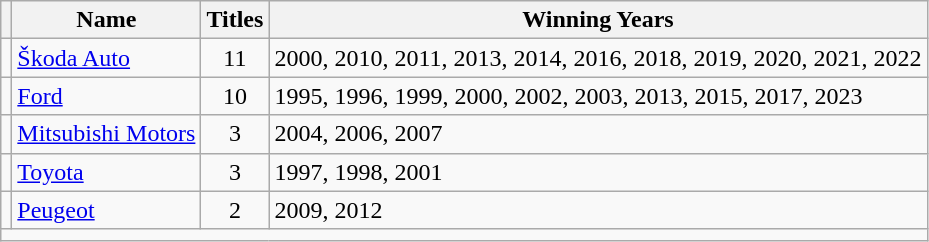<table class="wikitable">
<tr>
<th></th>
<th>Name</th>
<th>Titles</th>
<th>Winning Years</th>
</tr>
<tr>
<td></td>
<td><a href='#'>Škoda Auto</a></td>
<td style="text-align:center;">11</td>
<td>2000, 2010, 2011, 2013, 2014, 2016, 2018, 2019, 2020, 2021, 2022</td>
</tr>
<tr>
<td></td>
<td><a href='#'>Ford</a></td>
<td style="text-align:center;">10</td>
<td>1995, 1996, 1999, 2000, 2002, 2003, 2013, 2015, 2017, 2023</td>
</tr>
<tr>
<td></td>
<td><a href='#'>Mitsubishi Motors</a></td>
<td style="text-align:center;">3</td>
<td>2004, 2006, 2007</td>
</tr>
<tr>
<td></td>
<td><a href='#'>Toyota</a></td>
<td style="text-align:center;">3</td>
<td>1997, 1998, 2001</td>
</tr>
<tr>
<td></td>
<td><a href='#'>Peugeot</a></td>
<td style="text-align:center;">2</td>
<td>2009, 2012</td>
</tr>
<tr>
<td colspan="4"></td>
</tr>
</table>
